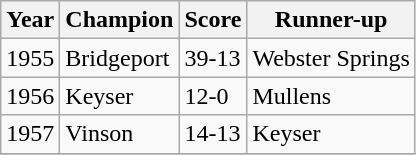<table class="wikitable">
<tr>
<th>Year</th>
<th>Champion</th>
<th>Score</th>
<th>Runner-up</th>
</tr>
<tr>
<td>1955</td>
<td>Bridgeport</td>
<td>39-13</td>
<td>Webster Springs</td>
</tr>
<tr>
<td>1956</td>
<td>Keyser</td>
<td>12-0</td>
<td>Mullens</td>
</tr>
<tr>
<td>1957</td>
<td>Vinson</td>
<td>14-13</td>
<td>Keyser</td>
</tr>
<tr>
</tr>
</table>
